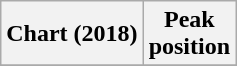<table class="wikitable plainrowheaders" style="text-align:center">
<tr>
<th scope="col">Chart (2018)</th>
<th scope="col">Peak<br>position</th>
</tr>
<tr>
</tr>
</table>
